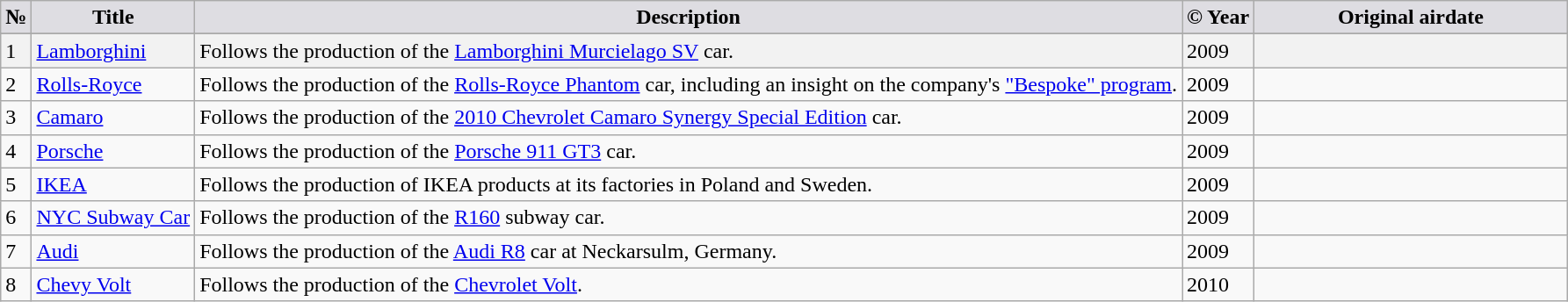<table class="wikitable">
<tr>
<th style="background-color: #DEDDE2">№</th>
<th style="background-color: #DEDDE2">Title</th>
<th style="background-color: #DEDDE2">Description</th>
<th style="background-color: #DEDDE2">© Year</th>
<th style="background-color: #DEDDE2" width=20%>Original airdate</th>
</tr>
<tr style="background-color: #F2F2F2;" |>
</tr>
<tr style="background-color: #F2F2F2;" |>
<td>1</td>
<td><a href='#'>Lamborghini</a></td>
<td>Follows the production of the <a href='#'>Lamborghini Murcielago SV</a> car.</td>
<td>2009</td>
<td></td>
</tr>
<tr>
<td>2</td>
<td><a href='#'>Rolls-Royce</a></td>
<td>Follows the production of the <a href='#'>Rolls-Royce Phantom</a> car, including an insight on the company's <a href='#'>"Bespoke" program</a>.</td>
<td>2009</td>
<td></td>
</tr>
<tr>
<td>3</td>
<td><a href='#'>Camaro</a></td>
<td>Follows the production of the <a href='#'>2010 Chevrolet Camaro Synergy Special Edition</a> car.</td>
<td>2009</td>
<td></td>
</tr>
<tr>
<td>4</td>
<td><a href='#'>Porsche</a></td>
<td>Follows the production of the <a href='#'>Porsche 911 GT3</a> car.</td>
<td>2009</td>
<td></td>
</tr>
<tr>
<td>5</td>
<td><a href='#'>IKEA</a></td>
<td>Follows the production of IKEA products at its factories in Poland and Sweden.</td>
<td>2009</td>
<td></td>
</tr>
<tr>
<td>6</td>
<td><a href='#'>NYC Subway Car</a></td>
<td>Follows the production of the <a href='#'>R160</a> subway car.</td>
<td>2009</td>
<td></td>
</tr>
<tr>
<td>7</td>
<td><a href='#'>Audi</a></td>
<td>Follows the production of the <a href='#'>Audi R8</a> car at Neckarsulm, Germany.</td>
<td>2009</td>
<td></td>
</tr>
<tr>
<td>8</td>
<td><a href='#'>Chevy Volt</a></td>
<td>Follows the production of the <a href='#'>Chevrolet Volt</a>.</td>
<td>2010</td>
<td></td>
</tr>
</table>
